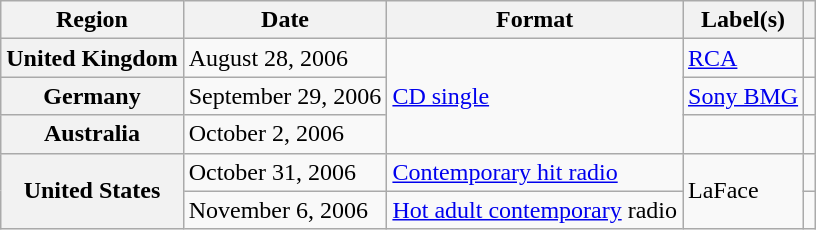<table class="wikitable plainrowheaders">
<tr>
<th scope="col">Region</th>
<th scope="col">Date</th>
<th scope="col">Format</th>
<th scope="col">Label(s)</th>
<th scope="col"></th>
</tr>
<tr>
<th scope="row">United Kingdom</th>
<td>August 28, 2006</td>
<td rowspan="3"><a href='#'>CD single</a></td>
<td><a href='#'>RCA</a></td>
<td align="center"></td>
</tr>
<tr>
<th scope="row">Germany</th>
<td>September 29, 2006</td>
<td><a href='#'>Sony BMG</a></td>
<td align="center"></td>
</tr>
<tr>
<th scope="row">Australia</th>
<td>October 2, 2006</td>
<td></td>
<td align="center"></td>
</tr>
<tr>
<th scope="row" rowspan="2">United States</th>
<td>October 31, 2006</td>
<td><a href='#'>Contemporary hit radio</a></td>
<td rowspan="2">LaFace</td>
<td align="center"></td>
</tr>
<tr>
<td>November 6, 2006</td>
<td><a href='#'>Hot adult contemporary</a> radio</td>
<td align="center"></td>
</tr>
</table>
